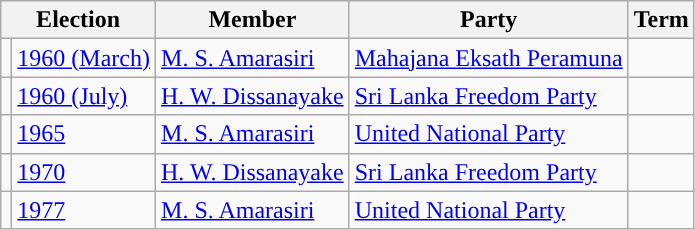<table class="wikitable">
<tr>
<th colspan="2">Election</th>
<th>Member</th>
<th>Party</th>
<th>Term</th>
</tr>
<tr>
<td style="background-color: "></td>
<td><a href='#'>1960 (March)</a></td>
<td><a href='#'>M. S. Amarasiri</a></td>
<td><a href='#'>Mahajana Eksath Peramuna</a></td>
<td></td>
</tr>
<tr>
<td style="background-color:"></td>
<td><a href='#'>1960 (July)</a></td>
<td><a href='#'>H. W. Dissanayake</a></td>
<td><a href='#'>Sri Lanka Freedom Party</a></td>
<td></td>
</tr>
<tr>
<td style="background-color:"></td>
<td><a href='#'>1965</a></td>
<td><a href='#'>M. S. Amarasiri</a></td>
<td><a href='#'>United National Party</a></td>
<td></td>
</tr>
<tr>
<td style="background-color:"></td>
<td><a href='#'>1970</a></td>
<td><a href='#'>H. W. Dissanayake</a></td>
<td><a href='#'>Sri Lanka Freedom Party</a></td>
<td></td>
</tr>
<tr>
<td style="background-color:"></td>
<td><a href='#'>1977</a></td>
<td><a href='#'>M. S. Amarasiri</a></td>
<td><a href='#'>United National Party</a></td>
<td></td>
</tr>
</table>
